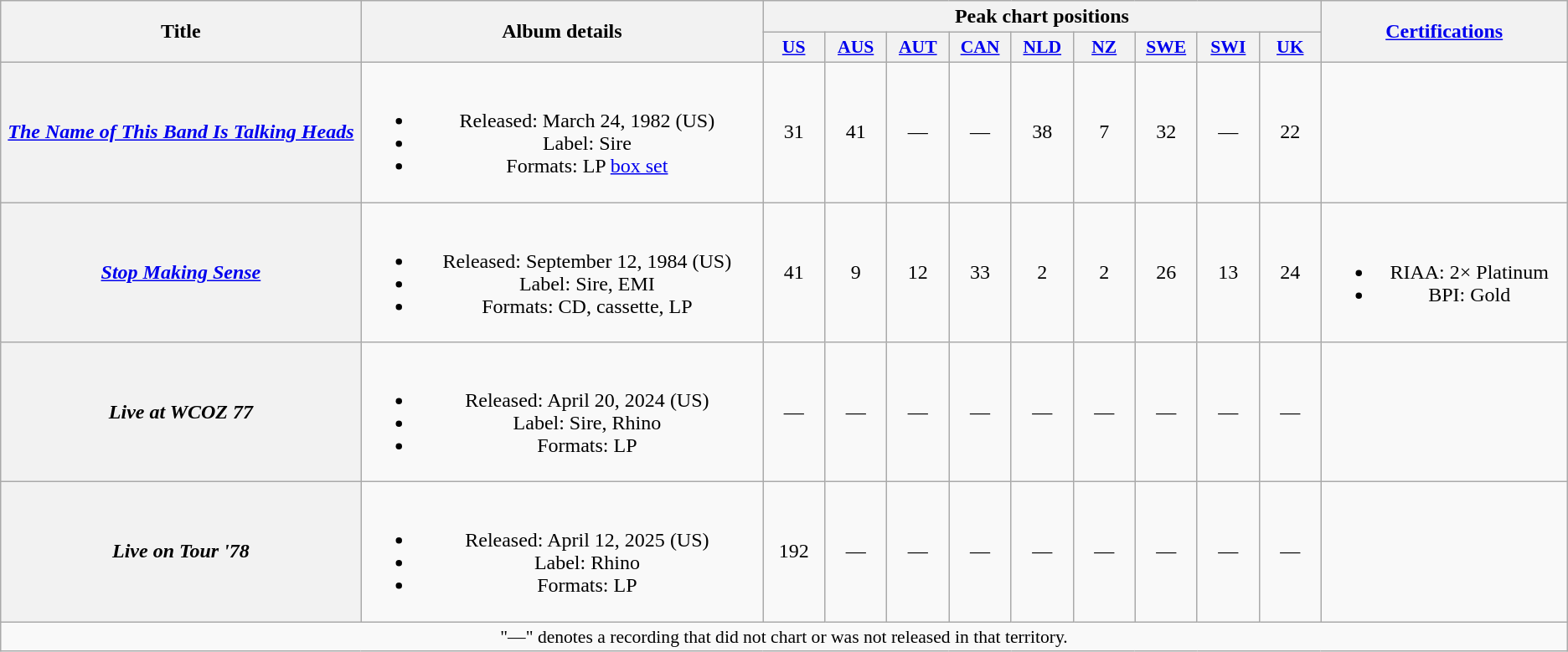<table class="wikitable plainrowheaders" style="text-align:center;">
<tr>
<th scope="col" rowspan="2" style="width:18em;">Title</th>
<th scope="col" rowspan="2" style="width:20em;">Album details</th>
<th scope="col" colspan="9">Peak chart positions</th>
<th scope="col" rowspan="2" style="width:12em;"><a href='#'>Certifications</a></th>
</tr>
<tr>
<th scope="col" style="width:3em;font-size:90%;"><a href='#'>US</a><br></th>
<th scope="col" style="width:3em;font-size:90%;"><a href='#'>AUS</a><br></th>
<th scope="col" style="width:3em;font-size:90%;"><a href='#'>AUT</a><br></th>
<th scope="col" style="width:3em;font-size:90%;"><a href='#'>CAN</a><br></th>
<th scope="col" style="width:3em;font-size:90%;"><a href='#'>NLD</a><br></th>
<th scope="col" style="width:3em;font-size:90%;"><a href='#'>NZ</a><br></th>
<th scope="col" style="width:3em;font-size:90%;"><a href='#'>SWE</a><br></th>
<th scope="col" style="width:3em;font-size:90%;"><a href='#'>SWI</a><br></th>
<th scope="col" style="width:3em;font-size:90%;"><a href='#'>UK</a><br></th>
</tr>
<tr>
<th scope="row"><em><a href='#'>The Name of This Band Is Talking Heads</a></em></th>
<td><br><ul><li>Released: March 24, 1982 <span>(US)</span></li><li>Label: Sire</li><li>Formats: LP <a href='#'>box set</a></li></ul></td>
<td>31</td>
<td>41</td>
<td>—</td>
<td>—</td>
<td>38</td>
<td>7</td>
<td>32</td>
<td>—</td>
<td>22</td>
<td></td>
</tr>
<tr>
<th scope="row"><em><a href='#'>Stop Making Sense</a></em></th>
<td><br><ul><li>Released: September 12, 1984 <span>(US)</span></li><li>Label: Sire, EMI</li><li>Formats: CD, cassette, LP</li></ul></td>
<td>41</td>
<td>9</td>
<td>12</td>
<td>33</td>
<td>2</td>
<td>2</td>
<td>26</td>
<td>13</td>
<td>24</td>
<td><br><ul><li>RIAA: 2× Platinum</li><li>BPI: Gold</li></ul></td>
</tr>
<tr>
<th scope="row"><em>Live at WCOZ 77</em></th>
<td><br><ul><li>Released: April 20, 2024 <span>(US)</span></li><li>Label: Sire, Rhino</li><li>Formats: LP</li></ul></td>
<td>—</td>
<td>—</td>
<td>—</td>
<td>—</td>
<td>—</td>
<td>—</td>
<td>—</td>
<td>—</td>
<td>—</td>
<td></td>
</tr>
<tr>
<th scope="row"><em>Live on Tour '78</em></th>
<td><br><ul><li>Released: April 12, 2025 <span>(US)</span></li><li>Label: Rhino</li><li>Formats: LP</li></ul></td>
<td>192</td>
<td>—</td>
<td>—</td>
<td>—</td>
<td>—</td>
<td>—</td>
<td>—</td>
<td>—</td>
<td>—</td>
<td></td>
</tr>
<tr>
<td colspan="12" style="font-size:90%">"—" denotes a recording that did not chart or was not released in that territory.</td>
</tr>
</table>
